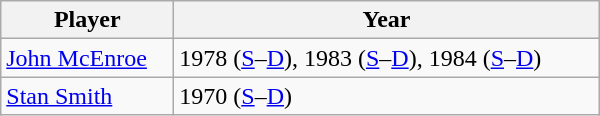<table class="wikitable" style="width: 400px;">
<tr>
<th>Player</th>
<th>Year</th>
</tr>
<tr>
<td> <a href='#'>John McEnroe</a></td>
<td>1978 (<a href='#'>S</a>–<a href='#'>D</a>), 1983 (<a href='#'>S</a>–<a href='#'>D</a>), 1984 (<a href='#'>S</a>–<a href='#'>D</a>)</td>
</tr>
<tr>
<td> <a href='#'>Stan Smith</a></td>
<td>1970 (<a href='#'>S</a>–<a href='#'>D</a>)</td>
</tr>
</table>
